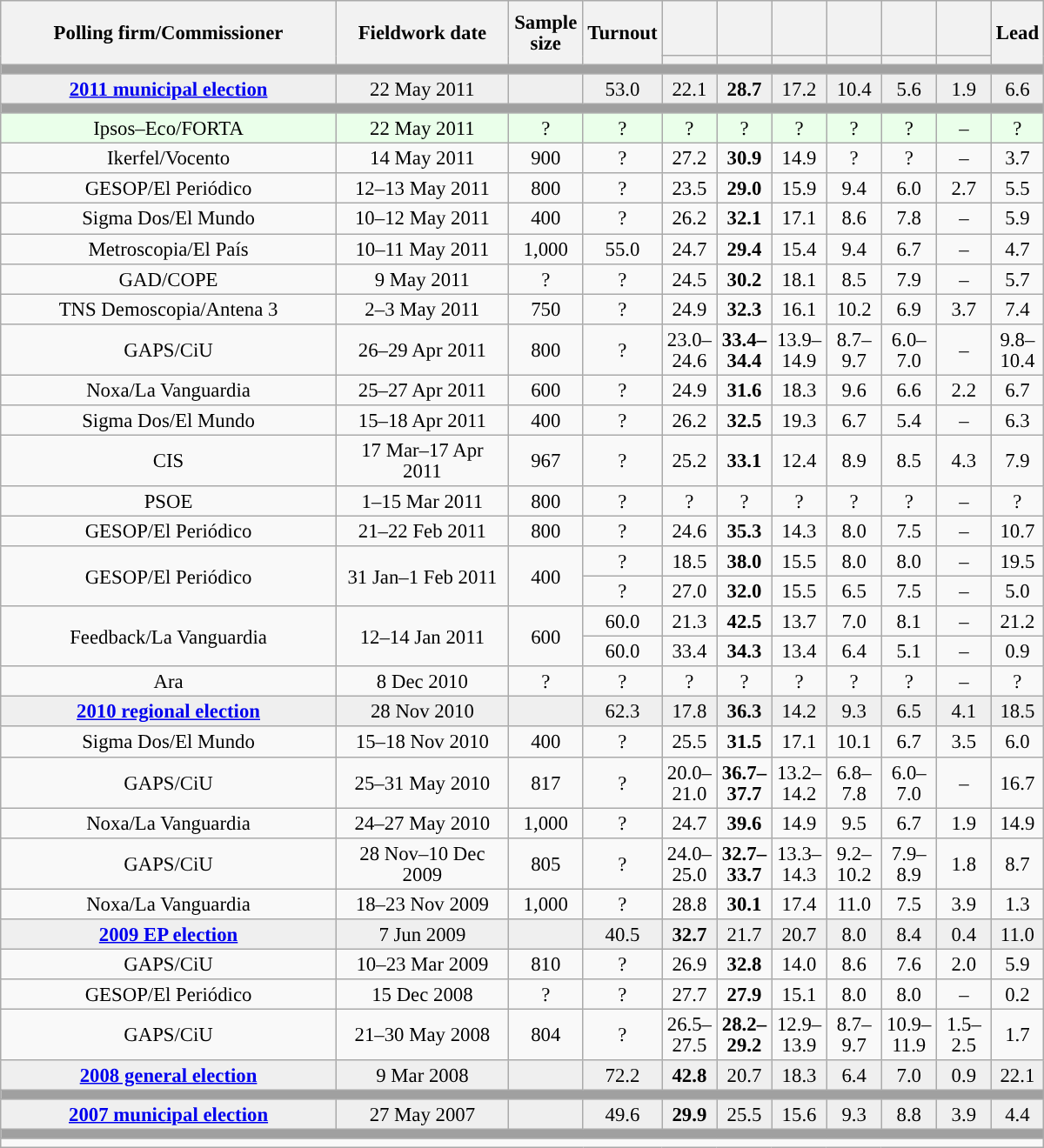<table class="wikitable collapsible collapsed" style="text-align:center; font-size:95%; line-height:16px;">
<tr style="height:42px;">
<th style="width:250px;" rowspan="2">Polling firm/Commissioner</th>
<th style="width:125px;" rowspan="2">Fieldwork date</th>
<th style="width:50px;" rowspan="2">Sample size</th>
<th style="width:45px;" rowspan="2">Turnout</th>
<th style="width:35px;"></th>
<th style="width:35px;"></th>
<th style="width:35px;"></th>
<th style="width:35px;"></th>
<th style="width:35px;"></th>
<th style="width:35px;"></th>
<th style="width:30px;" rowspan="2">Lead</th>
</tr>
<tr>
<th style="color:inherit;background:"></th>
<th style="color:inherit;background:"></th>
<th style="color:inherit;background:"></th>
<th style="color:inherit;background:"></th>
<th style="color:inherit;background:"></th>
<th style="color:inherit;background:"></th>
</tr>
<tr>
<td colspan="11" style="background:#A0A0A0"></td>
</tr>
<tr style="background:#EFEFEF;">
<td><strong><a href='#'>2011 municipal election</a></strong></td>
<td>22 May 2011</td>
<td></td>
<td>53.0</td>
<td>22.1<br></td>
<td><strong>28.7</strong><br></td>
<td>17.2<br></td>
<td>10.4<br></td>
<td>5.6<br></td>
<td>1.9<br></td>
<td style="background:">6.6</td>
</tr>
<tr>
<td colspan="11" style="background:#A0A0A0"></td>
</tr>
<tr style="background:#EAFFEA;">
<td>Ipsos–Eco/FORTA</td>
<td>22 May 2011</td>
<td>?</td>
<td>?</td>
<td>?<br></td>
<td>?<br></td>
<td>?<br></td>
<td>?<br></td>
<td>?<br></td>
<td>–</td>
<td style="background:">?</td>
</tr>
<tr>
<td>Ikerfel/Vocento</td>
<td>14 May 2011</td>
<td>900</td>
<td>?</td>
<td>27.2<br></td>
<td><strong>30.9</strong><br></td>
<td>14.9<br></td>
<td>?<br></td>
<td>?<br></td>
<td>–</td>
<td style="background:">3.7</td>
</tr>
<tr>
<td>GESOP/El Periódico</td>
<td>12–13 May 2011</td>
<td>800</td>
<td>?</td>
<td>23.5<br></td>
<td><strong>29.0</strong><br></td>
<td>15.9<br></td>
<td>9.4<br></td>
<td>6.0<br></td>
<td>2.7<br></td>
<td style="background:">5.5</td>
</tr>
<tr>
<td>Sigma Dos/El Mundo</td>
<td>10–12 May 2011</td>
<td>400</td>
<td>?</td>
<td>26.2<br></td>
<td><strong>32.1</strong><br></td>
<td>17.1<br></td>
<td>8.6<br></td>
<td>7.8<br></td>
<td>–</td>
<td style="background:">5.9</td>
</tr>
<tr>
<td>Metroscopia/El País</td>
<td>10–11 May 2011</td>
<td>1,000</td>
<td>55.0</td>
<td>24.7<br></td>
<td><strong>29.4</strong><br></td>
<td>15.4<br></td>
<td>9.4<br></td>
<td>6.7<br></td>
<td>–</td>
<td style="background:">4.7</td>
</tr>
<tr>
<td>GAD/COPE</td>
<td>9 May 2011</td>
<td>?</td>
<td>?</td>
<td>24.5<br></td>
<td><strong>30.2</strong><br></td>
<td>18.1<br></td>
<td>8.5<br></td>
<td>7.9<br></td>
<td>–</td>
<td style="background:">5.7</td>
</tr>
<tr>
<td>TNS Demoscopia/Antena 3</td>
<td>2–3 May 2011</td>
<td>750</td>
<td>?</td>
<td>24.9<br></td>
<td><strong>32.3</strong><br></td>
<td>16.1<br></td>
<td>10.2<br></td>
<td>6.9<br></td>
<td>3.7<br></td>
<td style="background:">7.4</td>
</tr>
<tr>
<td>GAPS/CiU</td>
<td>26–29 Apr 2011</td>
<td>800</td>
<td>?</td>
<td>23.0–<br>24.6<br></td>
<td><strong>33.4–<br>34.4</strong><br></td>
<td>13.9–<br>14.9<br></td>
<td>8.7–<br>9.7<br></td>
<td>6.0–<br>7.0<br></td>
<td>–</td>
<td style="background:">9.8–<br>10.4</td>
</tr>
<tr>
<td>Noxa/La Vanguardia</td>
<td>25–27 Apr 2011</td>
<td>600</td>
<td>?</td>
<td>24.9<br></td>
<td><strong>31.6</strong><br></td>
<td>18.3<br></td>
<td>9.6<br></td>
<td>6.6<br></td>
<td>2.2<br></td>
<td style="background:">6.7</td>
</tr>
<tr>
<td>Sigma Dos/El Mundo</td>
<td>15–18 Apr 2011</td>
<td>400</td>
<td>?</td>
<td>26.2<br></td>
<td><strong>32.5</strong><br></td>
<td>19.3<br></td>
<td>6.7<br></td>
<td>5.4<br></td>
<td>–</td>
<td style="background:">6.3</td>
</tr>
<tr>
<td>CIS</td>
<td>17 Mar–17 Apr 2011</td>
<td>967</td>
<td>?</td>
<td>25.2<br></td>
<td><strong>33.1</strong><br></td>
<td>12.4<br></td>
<td>8.9<br></td>
<td>8.5<br></td>
<td>4.3<br></td>
<td style="background:">7.9</td>
</tr>
<tr>
<td>PSOE</td>
<td>1–15 Mar 2011</td>
<td>800</td>
<td>?</td>
<td>?<br></td>
<td>?<br></td>
<td>?<br></td>
<td>?<br></td>
<td>?<br></td>
<td>–</td>
<td style="background:">?</td>
</tr>
<tr>
<td>GESOP/El Periódico</td>
<td>21–22 Feb 2011</td>
<td>800</td>
<td>?</td>
<td>24.6<br></td>
<td><strong>35.3</strong><br></td>
<td>14.3<br></td>
<td>8.0<br></td>
<td>7.5<br></td>
<td>–</td>
<td style="background:">10.7</td>
</tr>
<tr>
<td rowspan="2">GESOP/El Periódico</td>
<td rowspan="2">31 Jan–1 Feb 2011</td>
<td rowspan="2">400</td>
<td>?</td>
<td>18.5<br></td>
<td><strong>38.0</strong><br></td>
<td>15.5<br></td>
<td>8.0<br></td>
<td>8.0<br></td>
<td>–</td>
<td style="background:">19.5</td>
</tr>
<tr>
<td>?</td>
<td>27.0<br></td>
<td><strong>32.0</strong><br></td>
<td>15.5<br></td>
<td>6.5<br></td>
<td>7.5<br></td>
<td>–</td>
<td style="background:">5.0</td>
</tr>
<tr>
<td rowspan="2">Feedback/La Vanguardia</td>
<td rowspan="2">12–14 Jan 2011</td>
<td rowspan="2">600</td>
<td>60.0</td>
<td>21.3<br></td>
<td><strong>42.5</strong><br></td>
<td>13.7<br></td>
<td>7.0<br></td>
<td>8.1<br></td>
<td>–</td>
<td style="background:">21.2</td>
</tr>
<tr>
<td>60.0</td>
<td>33.4<br></td>
<td><strong>34.3</strong><br></td>
<td>13.4<br></td>
<td>6.4<br></td>
<td>5.1<br></td>
<td>–</td>
<td style="background:">0.9</td>
</tr>
<tr>
<td>Ara</td>
<td>8 Dec 2010</td>
<td>?</td>
<td>?</td>
<td>?<br></td>
<td>?<br></td>
<td>?<br></td>
<td>?<br></td>
<td>?<br></td>
<td>–</td>
<td style="background:">?</td>
</tr>
<tr style="background:#EFEFEF;">
<td><strong><a href='#'>2010 regional election</a></strong></td>
<td>28 Nov 2010</td>
<td></td>
<td>62.3</td>
<td>17.8<br></td>
<td><strong>36.3</strong><br></td>
<td>14.2<br></td>
<td>9.3<br></td>
<td>6.5<br></td>
<td>4.1<br></td>
<td style="background:">18.5</td>
</tr>
<tr>
<td>Sigma Dos/El Mundo</td>
<td>15–18 Nov 2010</td>
<td>400</td>
<td>?</td>
<td>25.5<br></td>
<td><strong>31.5</strong><br></td>
<td>17.1<br></td>
<td>10.1<br></td>
<td>6.7<br></td>
<td>3.5<br></td>
<td style="background:">6.0</td>
</tr>
<tr>
<td>GAPS/CiU</td>
<td>25–31 May 2010</td>
<td>817</td>
<td>?</td>
<td>20.0–<br>21.0<br></td>
<td><strong>36.7–<br>37.7</strong><br></td>
<td>13.2–<br>14.2<br></td>
<td>6.8–<br>7.8<br></td>
<td>6.0–<br>7.0<br></td>
<td>–</td>
<td style="background:">16.7</td>
</tr>
<tr>
<td>Noxa/La Vanguardia</td>
<td>24–27 May 2010</td>
<td>1,000</td>
<td>?</td>
<td>24.7<br></td>
<td><strong>39.6</strong><br></td>
<td>14.9<br></td>
<td>9.5<br></td>
<td>6.7<br></td>
<td>1.9<br></td>
<td style="background:">14.9</td>
</tr>
<tr>
<td>GAPS/CiU</td>
<td>28 Nov–10 Dec 2009</td>
<td>805</td>
<td>?</td>
<td>24.0–<br>25.0<br></td>
<td><strong>32.7–<br>33.7</strong><br></td>
<td>13.3–<br>14.3<br></td>
<td>9.2–<br>10.2<br></td>
<td>7.9–<br>8.9<br></td>
<td>1.8<br></td>
<td style="background:">8.7</td>
</tr>
<tr>
<td>Noxa/La Vanguardia</td>
<td>18–23 Nov 2009</td>
<td>1,000</td>
<td>?</td>
<td>28.8<br></td>
<td><strong>30.1</strong><br></td>
<td>17.4<br></td>
<td>11.0<br></td>
<td>7.5<br></td>
<td>3.9<br></td>
<td style="background:">1.3</td>
</tr>
<tr style="background:#EFEFEF;">
<td><strong><a href='#'>2009 EP election</a></strong></td>
<td>7 Jun 2009</td>
<td></td>
<td>40.5</td>
<td><strong>32.7</strong><br></td>
<td>21.7<br></td>
<td>20.7<br></td>
<td>8.0<br></td>
<td>8.4<br></td>
<td>0.4<br></td>
<td style="background:">11.0</td>
</tr>
<tr>
<td>GAPS/CiU</td>
<td>10–23 Mar 2009</td>
<td>810</td>
<td>?</td>
<td>26.9<br></td>
<td><strong>32.8</strong><br></td>
<td>14.0<br></td>
<td>8.6<br></td>
<td>7.6<br></td>
<td>2.0<br></td>
<td style="background:">5.9</td>
</tr>
<tr>
<td>GESOP/El Periódico</td>
<td>15 Dec 2008</td>
<td>?</td>
<td>?</td>
<td>27.7<br></td>
<td><strong>27.9</strong><br></td>
<td>15.1<br></td>
<td>8.0<br></td>
<td>8.0<br></td>
<td>–</td>
<td style="background:">0.2</td>
</tr>
<tr>
<td>GAPS/CiU</td>
<td>21–30 May 2008</td>
<td>804</td>
<td>?</td>
<td>26.5–<br>27.5<br></td>
<td><strong>28.2–<br>29.2</strong><br></td>
<td>12.9–<br>13.9<br></td>
<td>8.7–<br>9.7<br></td>
<td>10.9–<br>11.9<br></td>
<td>1.5–<br>2.5<br></td>
<td style="background:">1.7</td>
</tr>
<tr style="background:#EFEFEF;">
<td><strong><a href='#'>2008 general election</a></strong></td>
<td>9 Mar 2008</td>
<td></td>
<td>72.2</td>
<td><strong>42.8</strong><br></td>
<td>20.7<br></td>
<td>18.3<br></td>
<td>6.4<br></td>
<td>7.0<br></td>
<td>0.9<br></td>
<td style="background:">22.1</td>
</tr>
<tr>
<td colspan="11" style="background:#A0A0A0"></td>
</tr>
<tr style="background:#EFEFEF;">
<td><strong><a href='#'>2007 municipal election</a></strong></td>
<td>27 May 2007</td>
<td></td>
<td>49.6</td>
<td><strong>29.9</strong><br></td>
<td>25.5<br></td>
<td>15.6<br></td>
<td>9.3<br></td>
<td>8.8<br></td>
<td>3.9<br></td>
<td style="background:">4.4</td>
</tr>
<tr>
<td colspan="11" style="background:#A0A0A0"></td>
</tr>
<tr>
<td colspan="11"></td>
</tr>
</table>
